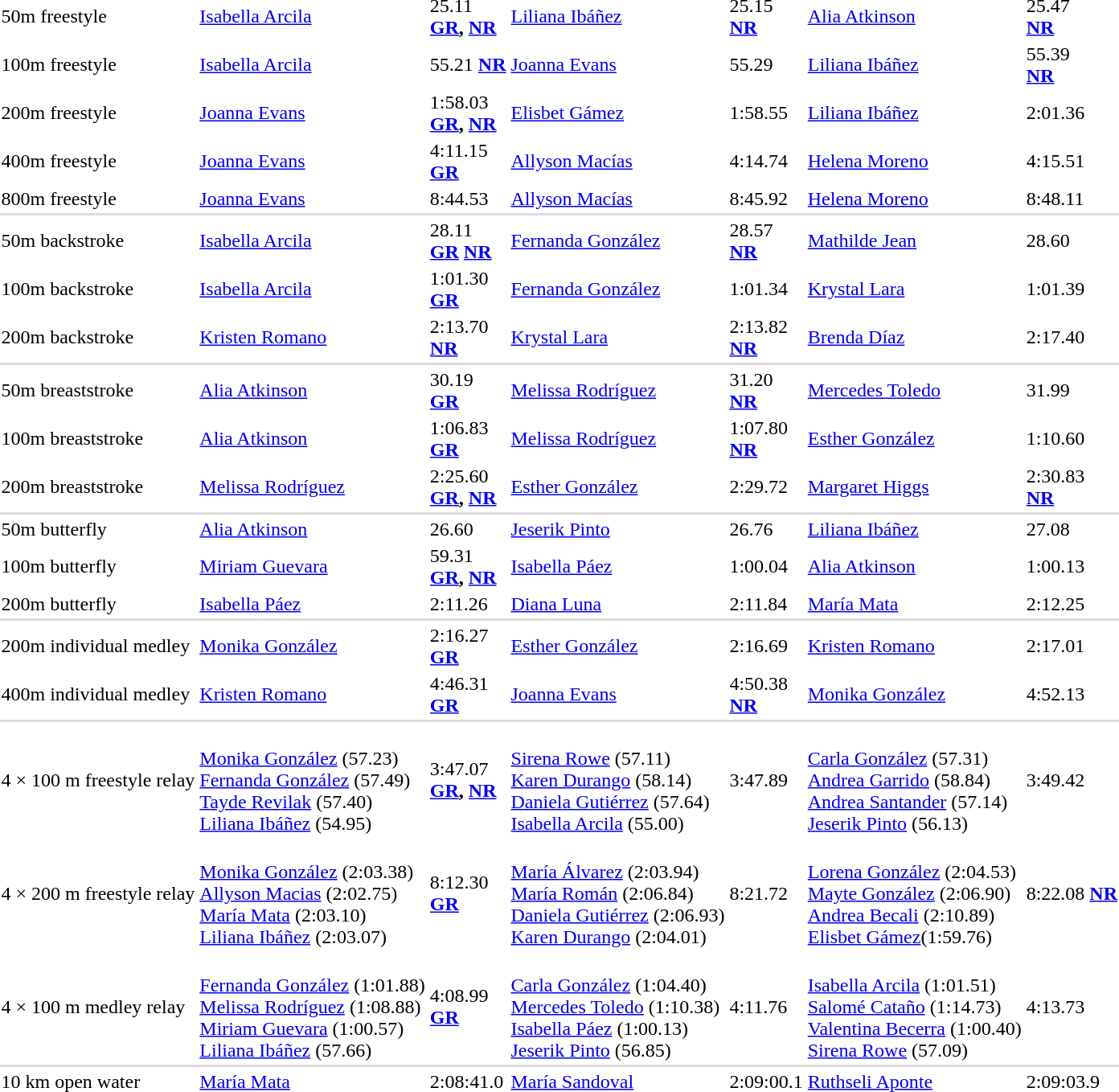<table>
<tr>
<td>50m freestyle</td>
<td><a href='#'>Isabella Arcila</a><br></td>
<td>25.11<br><strong><a href='#'>GR</a>, <a href='#'>NR</a></strong></td>
<td><a href='#'>Liliana Ibáñez</a><br></td>
<td>25.15<br><strong><a href='#'>NR</a></strong></td>
<td><a href='#'>Alia Atkinson</a><br></td>
<td>25.47<br><strong><a href='#'>NR</a></strong></td>
</tr>
<tr>
<td>100m freestyle</td>
<td><a href='#'>Isabella Arcila</a><br></td>
<td>55.21 <strong><a href='#'>NR</a></strong></td>
<td><a href='#'>Joanna Evans</a><br></td>
<td>55.29</td>
<td><a href='#'>Liliana Ibáñez</a><br></td>
<td>55.39<br><strong><a href='#'>NR</a></strong></td>
</tr>
<tr>
<td>200m freestyle</td>
<td><a href='#'>Joanna Evans</a><br></td>
<td>1:58.03<br><strong><a href='#'>GR</a>, <a href='#'>NR</a></strong></td>
<td><a href='#'>Elisbet Gámez</a><br></td>
<td>1:58.55</td>
<td><a href='#'>Liliana Ibáñez</a><br></td>
<td>2:01.36</td>
</tr>
<tr>
<td>400m freestyle</td>
<td><a href='#'>Joanna Evans</a><br></td>
<td>4:11.15<br><strong><a href='#'>GR</a></strong></td>
<td><a href='#'>Allyson Macías</a><br></td>
<td>4:14.74</td>
<td><a href='#'>Helena Moreno</a><br></td>
<td>4:15.51</td>
</tr>
<tr>
<td>800m freestyle</td>
<td><a href='#'>Joanna Evans</a><br></td>
<td>8:44.53</td>
<td><a href='#'>Allyson Macías</a><br></td>
<td>8:45.92</td>
<td><a href='#'>Helena Moreno</a><br></td>
<td>8:48.11</td>
</tr>
<tr bgcolor=#DDDDDD>
<td colspan=7></td>
</tr>
<tr>
<td>50m backstroke</td>
<td><a href='#'>Isabella Arcila</a><br></td>
<td>28.11<br><strong><a href='#'>GR</a></strong> <strong><a href='#'>NR</a></strong></td>
<td><a href='#'>Fernanda González</a><br></td>
<td>28.57<br><strong><a href='#'>NR</a></strong></td>
<td><a href='#'>Mathilde Jean</a><br></td>
<td>28.60</td>
</tr>
<tr>
<td>100m backstroke</td>
<td><a href='#'>Isabella Arcila</a><br></td>
<td>1:01.30<br><strong><a href='#'>GR</a></strong></td>
<td><a href='#'>Fernanda González</a><br></td>
<td>1:01.34</td>
<td><a href='#'>Krystal Lara</a><br></td>
<td>1:01.39</td>
</tr>
<tr>
<td>200m backstroke</td>
<td><a href='#'>Kristen Romano</a><br></td>
<td>2:13.70<br><strong><a href='#'>NR</a></strong></td>
<td><a href='#'>Krystal Lara</a><br></td>
<td>2:13.82<br><strong><a href='#'>NR</a></strong></td>
<td><a href='#'>Brenda Díaz</a><br></td>
<td>2:17.40</td>
</tr>
<tr bgcolor=#DDDDDD>
<td colspan=7></td>
</tr>
<tr>
<td>50m breaststroke</td>
<td><a href='#'>Alia Atkinson</a><br></td>
<td>30.19<br><strong><a href='#'>GR</a></strong></td>
<td><a href='#'>Melissa Rodríguez</a><br></td>
<td>31.20<br><strong><a href='#'>NR</a></strong></td>
<td><a href='#'>Mercedes Toledo</a><br></td>
<td>31.99</td>
</tr>
<tr>
<td>100m breaststroke</td>
<td><a href='#'>Alia Atkinson</a><br></td>
<td>1:06.83<br><strong><a href='#'>GR</a></strong></td>
<td><a href='#'>Melissa Rodríguez</a><br></td>
<td>1:07.80<br><strong><a href='#'>NR</a></strong></td>
<td><a href='#'>Esther González</a><br></td>
<td>1:10.60</td>
</tr>
<tr>
<td>200m breaststroke</td>
<td><a href='#'>Melissa Rodríguez</a><br></td>
<td>2:25.60<br><strong><a href='#'>GR</a>, <a href='#'>NR</a></strong></td>
<td><a href='#'>Esther González</a><br></td>
<td>2:29.72</td>
<td><a href='#'>Margaret Higgs</a><br></td>
<td>2:30.83<br><strong><a href='#'>NR</a></strong></td>
</tr>
<tr bgcolor=#DDDDDD>
<td colspan=7></td>
</tr>
<tr>
<td>50m butterfly</td>
<td><a href='#'>Alia Atkinson</a><br></td>
<td>26.60</td>
<td><a href='#'>Jeserik Pinto</a><br></td>
<td>26.76</td>
<td><a href='#'>Liliana Ibáñez</a><br></td>
<td>27.08</td>
</tr>
<tr>
<td>100m butterfly</td>
<td><a href='#'>Miriam Guevara</a><br></td>
<td>59.31<br><strong><a href='#'>GR</a>, <a href='#'>NR</a></strong></td>
<td><a href='#'>Isabella Páez</a><br></td>
<td>1:00.04</td>
<td><a href='#'>Alia Atkinson</a><br></td>
<td>1:00.13</td>
</tr>
<tr>
<td>200m butterfly</td>
<td><a href='#'>Isabella Páez</a><br></td>
<td>2:11.26</td>
<td><a href='#'>Diana Luna</a><br></td>
<td>2:11.84</td>
<td><a href='#'>María Mata</a><br></td>
<td>2:12.25</td>
</tr>
<tr bgcolor=#DDDDDD>
<td colspan=7></td>
</tr>
<tr>
<td>200m individual medley</td>
<td><a href='#'>Monika González</a><br></td>
<td>2:16.27<br><strong><a href='#'>GR</a></strong></td>
<td><a href='#'>Esther González</a><br></td>
<td>2:16.69</td>
<td><a href='#'>Kristen Romano</a><br></td>
<td>2:17.01</td>
</tr>
<tr>
<td>400m individual medley</td>
<td><a href='#'>Kristen Romano</a><br></td>
<td>4:46.31<br><strong><a href='#'>GR</a></strong></td>
<td><a href='#'>Joanna Evans</a><br></td>
<td>4:50.38<br><strong><a href='#'>NR</a></strong></td>
<td><a href='#'>Monika González</a><br></td>
<td>4:52.13</td>
</tr>
<tr bgcolor=#DDDDDD>
<td colspan=7></td>
</tr>
<tr>
<td>4 × 100 m freestyle relay</td>
<td><br><a href='#'>Monika González</a> (57.23)<br><a href='#'>Fernanda González</a> (57.49)<br><a href='#'>Tayde Revilak</a> (57.40)<br><a href='#'>Liliana Ibáñez</a> (54.95)</td>
<td>3:47.07<br><strong><a href='#'>GR</a>, <a href='#'>NR</a></strong></td>
<td><br><a href='#'>Sirena Rowe</a> (57.11)<br><a href='#'>Karen Durango</a> (58.14)<br><a href='#'>Daniela Gutiérrez</a> (57.64)<br><a href='#'>Isabella Arcila</a> (55.00)</td>
<td>3:47.89</td>
<td><br><a href='#'>Carla González</a> (57.31)<br><a href='#'>Andrea Garrido</a> (58.84)<br><a href='#'>Andrea Santander</a> (57.14)<br><a href='#'>Jeserik Pinto</a> (56.13)</td>
<td>3:49.42</td>
</tr>
<tr>
<td>4 × 200 m freestyle relay</td>
<td><br><a href='#'>Monika González</a> (2:03.38)<br><a href='#'>Allyson Macias</a> (2:02.75)<br><a href='#'>María Mata</a> (2:03.10)<br><a href='#'>Liliana Ibáñez</a> (2:03.07)</td>
<td>8:12.30<br><strong><a href='#'>GR</a></strong></td>
<td><br><a href='#'>María Álvarez</a> (2:03.94)<br><a href='#'>María Román</a> (2:06.84)<br><a href='#'>Daniela Gutiérrez</a> (2:06.93)<br><a href='#'>Karen Durango</a> (2:04.01)</td>
<td>8:21.72</td>
<td><br><a href='#'>Lorena González</a> (2:04.53)<br><a href='#'>Mayte González</a> (2:06.90)<br><a href='#'>Andrea Becali</a> (2:10.89)<br><a href='#'>Elisbet Gámez</a>(1:59.76)</td>
<td>8:22.08 <strong><a href='#'>NR</a></strong></td>
</tr>
<tr>
<td>4 × 100 m medley relay</td>
<td><br><a href='#'>Fernanda González</a> (1:01.88)<br><a href='#'>Melissa Rodríguez</a> (1:08.88)<br><a href='#'>Miriam Guevara</a> (1:00.57)<br><a href='#'>Liliana Ibáñez</a> (57.66)</td>
<td>4:08.99<br><strong><a href='#'>GR</a></strong></td>
<td><br><a href='#'>Carla González</a> (1:04.40)<br><a href='#'>Mercedes Toledo</a> (1:10.38)<br><a href='#'>Isabella Páez</a> (1:00.13)<br><a href='#'>Jeserik Pinto</a> (56.85)</td>
<td>4:11.76</td>
<td><br><a href='#'>Isabella Arcila</a> (1:01.51)<br><a href='#'>Salomé Cataño</a> (1:14.73)<br><a href='#'>Valentina Becerra</a> (1:00.40)<br><a href='#'>Sirena Rowe</a> (57.09)</td>
<td>4:13.73</td>
</tr>
<tr bgcolor=#DDDDDD>
<td colspan=7></td>
</tr>
<tr>
<td>10 km open water</td>
<td><a href='#'>María Mata</a><br></td>
<td>2:08:41.0</td>
<td><a href='#'>María Sandoval</a><br></td>
<td>2:09:00.1</td>
<td><a href='#'>Ruthseli Aponte</a><br></td>
<td>2:09:03.9</td>
</tr>
</table>
